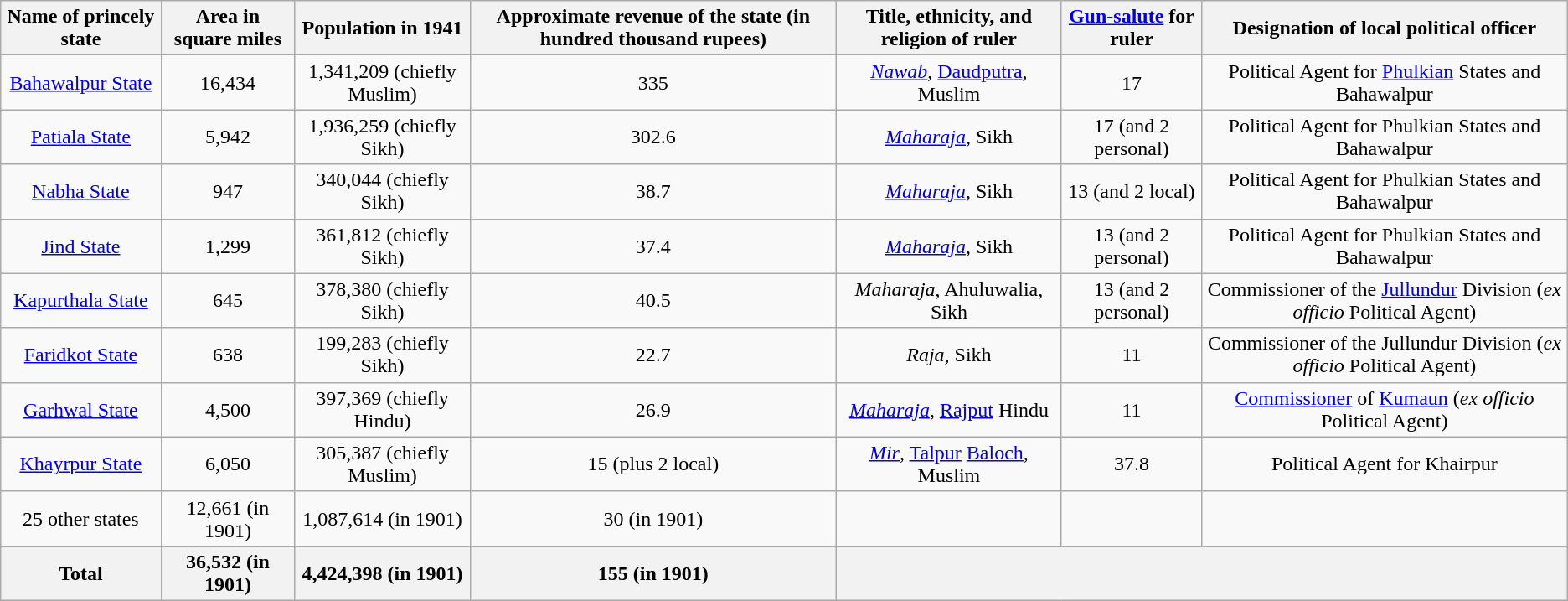<table class="wikitable">
<tr>
<th>Name of princely state</th>
<th>Area in square miles</th>
<th>Population in 1941</th>
<th>Approximate revenue of the state (in hundred thousand rupees)</th>
<th>Title, ethnicity, and religion of ruler</th>
<th><a href='#'>Gun-salute</a> for ruler</th>
<th>Designation of local political officer</th>
</tr>
<tr>
<td align="center"><a href='#'>Bahawalpur State</a></td>
<td align="center">16,434</td>
<td align="center">1,341,209 (chiefly Muslim)</td>
<td align="center">335</td>
<td align="center"><em><a href='#'>Nawab</a></em>, <a href='#'>Daudputra</a>, Muslim</td>
<td align="center">17</td>
<td align="center">Political Agent for <a href='#'>Phulkian</a> States and Bahawalpur</td>
</tr>
<tr>
<td align="center"><a href='#'>Patiala State</a></td>
<td align="center">5,942</td>
<td align="center">1,936,259 (chiefly Sikh)</td>
<td align="center">302.6</td>
<td align="center"><em><a href='#'>Maharaja</a></em>, Sikh</td>
<td align="center">17 (and 2 personal)</td>
<td align="center">Political Agent for Phulkian States and Bahawalpur</td>
</tr>
<tr>
<td align="center"><a href='#'>Nabha State</a></td>
<td align="center">947</td>
<td align="center">340,044 (chiefly Sikh)</td>
<td align="center">38.7</td>
<td align="center"><em><a href='#'>Maharaja</a></em>, Sikh</td>
<td align="center">13 (and 2 local)</td>
<td align="center">Political Agent for Phulkian States and Bahawalpur</td>
</tr>
<tr>
<td align="center"><a href='#'>Jind State</a></td>
<td align="center">1,299</td>
<td align="center">361,812 (chiefly Sikh)</td>
<td align="center">37.4</td>
<td align="center"><em><a href='#'>Maharaja</a></em>, Sikh</td>
<td align="center">13 (and 2 personal)</td>
<td align="center">Political Agent for Phulkian States and Bahawalpur</td>
</tr>
<tr>
<td align="center"><a href='#'>Kapurthala State</a></td>
<td align="center">645</td>
<td align="center">378,380 (chiefly Sikh)</td>
<td align="center">40.5</td>
<td align="center"><em>Maharaja</em>, Ahuluwalia, Sikh</td>
<td align="center">13 (and 2 personal)</td>
<td align="center">Commissioner of the <a href='#'>Jullundur</a> Division (<em>ex officio</em> Political Agent)</td>
</tr>
<tr>
<td align="center"><a href='#'>Faridkot State</a></td>
<td align="center">638</td>
<td align="center">199,283 (chiefly Sikh)</td>
<td align="center">22.7</td>
<td align="center"><em>Raja</em>, Sikh</td>
<td align="center">11</td>
<td align="center">Commissioner of the Jullundur Division (<em>ex officio</em> Political Agent)</td>
</tr>
<tr>
<td align="center"><a href='#'>Garhwal State</a></td>
<td align="center">4,500</td>
<td align="center">397,369 (chiefly Hindu)</td>
<td align="center">26.9</td>
<td align="center"><em><a href='#'>Maharaja</a></em>, <a href='#'>Rajput</a> Hindu</td>
<td align="center">11</td>
<td align="center"><a href='#'>Commissioner</a> of <a href='#'>Kumaun</a> (<em>ex officio</em> Political Agent)</td>
</tr>
<tr>
<td align="center"><a href='#'>Khayrpur State</a></td>
<td align="center">6,050</td>
<td align="center">305,387 (chiefly Muslim)</td>
<td align="center">15 (plus 2 local)</td>
<td align="center"><em><a href='#'>Mir</a></em>, <a href='#'>Talpur</a> <a href='#'>Baloch</a>, Muslim</td>
<td align="center">37.8</td>
<td align="center">Political Agent for Khairpur</td>
</tr>
<tr>
<td align="center">25 other states</td>
<td align="center">12,661 (in 1901)</td>
<td align="center">1,087,614 (in 1901)</td>
<td align="center">30 (in 1901)</td>
<td align="center"></td>
<td align="center"></td>
<td align="center"></td>
</tr>
<tr>
<th>Total</th>
<th>36,532 (in 1901)</th>
<th>4,424,398 (in 1901)</th>
<th>155 (in 1901)</th>
<th colspan="3"></th>
</tr>
</table>
